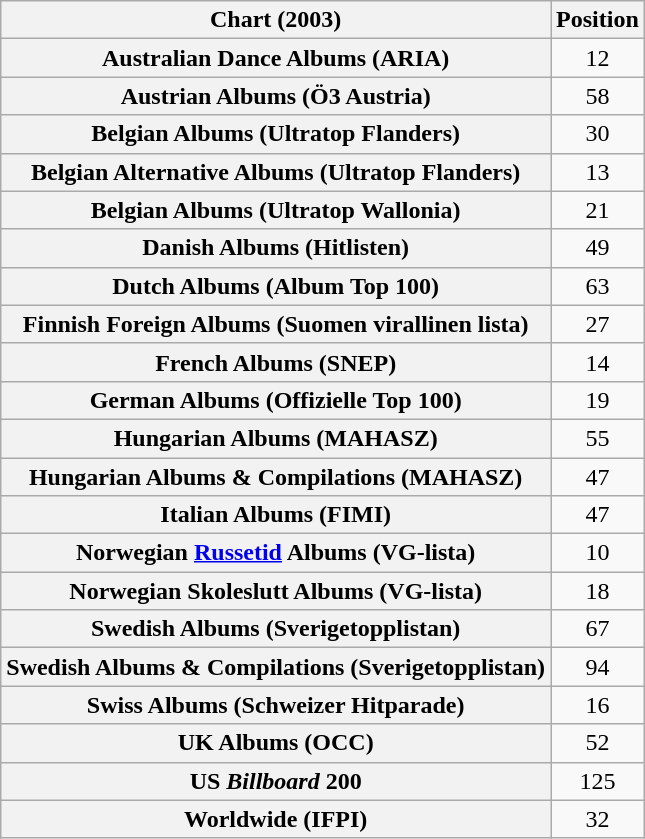<table class="wikitable sortable plainrowheaders" style="text-align:center;">
<tr>
<th>Chart (2003)</th>
<th>Position</th>
</tr>
<tr>
<th scope="row">Australian Dance Albums (ARIA)</th>
<td>12</td>
</tr>
<tr>
<th scope="row">Austrian Albums (Ö3 Austria)</th>
<td>58</td>
</tr>
<tr>
<th scope="row">Belgian Albums (Ultratop Flanders)</th>
<td>30</td>
</tr>
<tr>
<th scope="row">Belgian Alternative Albums (Ultratop Flanders)</th>
<td>13</td>
</tr>
<tr>
<th scope="row">Belgian Albums (Ultratop Wallonia)</th>
<td>21</td>
</tr>
<tr>
<th scope="row">Danish Albums (Hitlisten)</th>
<td>49</td>
</tr>
<tr>
<th scope="row">Dutch Albums (Album Top 100)</th>
<td>63</td>
</tr>
<tr>
<th scope="row">Finnish Foreign Albums (Suomen virallinen lista)</th>
<td>27</td>
</tr>
<tr>
<th scope="row">French Albums (SNEP)</th>
<td>14</td>
</tr>
<tr>
<th scope="row">German Albums (Offizielle Top 100)</th>
<td>19</td>
</tr>
<tr>
<th scope="row">Hungarian Albums (MAHASZ)</th>
<td>55</td>
</tr>
<tr>
<th scope="row">Hungarian Albums & Compilations (MAHASZ)</th>
<td>47</td>
</tr>
<tr>
<th scope="row">Italian Albums (FIMI)</th>
<td>47</td>
</tr>
<tr>
<th scope="row">Norwegian <a href='#'>Russetid</a> Albums (VG-lista)</th>
<td>10</td>
</tr>
<tr>
<th scope="row">Norwegian Skoleslutt Albums (VG-lista)</th>
<td>18</td>
</tr>
<tr>
<th scope="row">Swedish Albums (Sverigetopplistan)</th>
<td>67</td>
</tr>
<tr>
<th scope="row">Swedish Albums & Compilations (Sverigetopplistan)</th>
<td>94</td>
</tr>
<tr>
<th scope="row">Swiss Albums (Schweizer Hitparade)</th>
<td>16</td>
</tr>
<tr>
<th scope="row">UK Albums (OCC)</th>
<td>52</td>
</tr>
<tr>
<th scope="row">US <em>Billboard</em> 200</th>
<td>125</td>
</tr>
<tr>
<th scope="row">Worldwide (IFPI)</th>
<td>32</td>
</tr>
</table>
